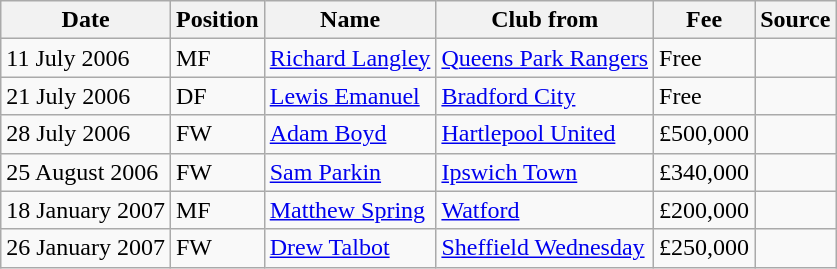<table class="wikitable">
<tr>
<th>Date</th>
<th>Position</th>
<th>Name</th>
<th>Club from</th>
<th>Fee</th>
<th>Source</th>
</tr>
<tr>
<td>11 July 2006</td>
<td>MF</td>
<td><a href='#'>Richard Langley</a></td>
<td><a href='#'>Queens Park Rangers</a></td>
<td>Free</td>
<td></td>
</tr>
<tr>
<td>21 July 2006</td>
<td>DF</td>
<td><a href='#'>Lewis Emanuel</a></td>
<td><a href='#'>Bradford City</a></td>
<td>Free</td>
<td></td>
</tr>
<tr>
<td>28 July 2006</td>
<td>FW</td>
<td><a href='#'>Adam Boyd</a></td>
<td><a href='#'>Hartlepool United</a></td>
<td>£500,000</td>
<td></td>
</tr>
<tr>
<td>25 August 2006</td>
<td>FW</td>
<td><a href='#'>Sam Parkin</a></td>
<td><a href='#'>Ipswich Town</a></td>
<td>£340,000</td>
<td></td>
</tr>
<tr>
<td>18 January 2007</td>
<td>MF</td>
<td><a href='#'>Matthew Spring</a></td>
<td><a href='#'>Watford</a></td>
<td>£200,000</td>
<td></td>
</tr>
<tr>
<td>26 January 2007</td>
<td>FW</td>
<td><a href='#'>Drew Talbot</a></td>
<td><a href='#'>Sheffield Wednesday</a></td>
<td>£250,000</td>
<td></td>
</tr>
</table>
